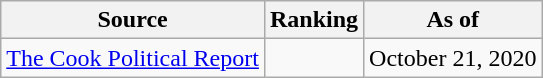<table class="wikitable" style="text-align:center">
<tr>
<th>Source</th>
<th>Ranking</th>
<th>As of</th>
</tr>
<tr>
<td align=left><a href='#'>The Cook Political Report</a></td>
<td></td>
<td>October 21, 2020</td>
</tr>
</table>
